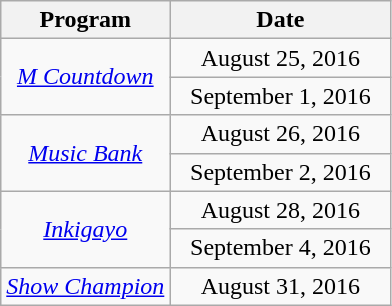<table class="wikitable" style="text-align:center">
<tr>
<th>Program</th>
<th width="140">Date</th>
</tr>
<tr>
<td rowspan="2"><em><a href='#'>M Countdown</a></em></td>
<td>August 25, 2016</td>
</tr>
<tr>
<td>September 1, 2016</td>
</tr>
<tr>
<td rowspan="2"><em><a href='#'>Music Bank</a></em></td>
<td>August 26, 2016</td>
</tr>
<tr>
<td>September 2, 2016</td>
</tr>
<tr>
<td rowspan="2"><em><a href='#'>Inkigayo</a></em></td>
<td>August 28, 2016</td>
</tr>
<tr>
<td>September 4, 2016</td>
</tr>
<tr>
<td><em><a href='#'>Show Champion</a></em></td>
<td>August 31, 2016</td>
</tr>
</table>
